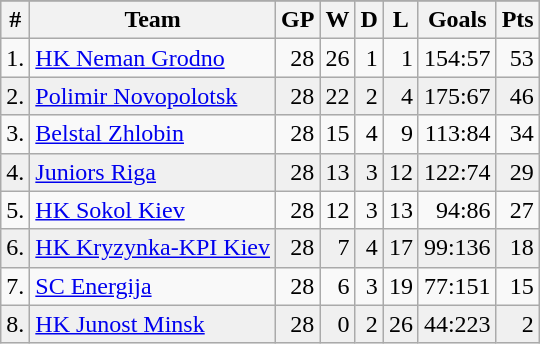<table class="wikitable">
<tr>
</tr>
<tr bgcolor = "#e0e0e0">
<th>#</th>
<th>Team</th>
<th>GP</th>
<th>W</th>
<th>D</th>
<th>L</th>
<th>Goals</th>
<th>Pts</th>
</tr>
<tr align="right">
<td>1.</td>
<td align="left">  <a href='#'>HK Neman Grodno</a></td>
<td>28</td>
<td>26</td>
<td>1</td>
<td>1</td>
<td>154:57</td>
<td>53</td>
</tr>
<tr align="right" bgcolor="#f0f0f0">
<td>2.</td>
<td align="left">  <a href='#'>Polimir Novopolotsk</a></td>
<td>28</td>
<td>22</td>
<td>2</td>
<td>4</td>
<td>175:67</td>
<td>46</td>
</tr>
<tr align="right">
<td>3.</td>
<td align="left"> <a href='#'>Belstal Zhlobin</a></td>
<td>28</td>
<td>15</td>
<td>4</td>
<td>9</td>
<td>113:84</td>
<td>34</td>
</tr>
<tr align="right" bgcolor="#f0f0f0">
<td>4.</td>
<td align="left"> <a href='#'>Juniors Riga</a></td>
<td>28</td>
<td>13</td>
<td>3</td>
<td>12</td>
<td>122:74</td>
<td>29</td>
</tr>
<tr align="right">
<td>5.</td>
<td align="left"> <a href='#'>HK Sokol Kiev</a></td>
<td>28</td>
<td>12</td>
<td>3</td>
<td>13</td>
<td>94:86</td>
<td>27</td>
</tr>
<tr align="right" bgcolor="#f0f0f0">
<td>6.</td>
<td align="left"> <a href='#'>HK Kryzynka-KPI Kiev</a></td>
<td>28</td>
<td>7</td>
<td>4</td>
<td>17</td>
<td>99:136</td>
<td>18</td>
</tr>
<tr align="right">
<td>7.</td>
<td align="left"> <a href='#'>SC Energija</a></td>
<td>28</td>
<td>6</td>
<td>3</td>
<td>19</td>
<td>77:151</td>
<td>15</td>
</tr>
<tr align="right" bgcolor="#f0f0f0">
<td>8.</td>
<td align="left"> <a href='#'>HK Junost Minsk</a></td>
<td>28</td>
<td>0</td>
<td>2</td>
<td>26</td>
<td>44:223</td>
<td>2</td>
</tr>
</table>
